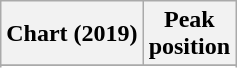<table class="wikitable sortable plainrowheaders" style="text-align:center">
<tr>
<th scope="col">Chart (2019)</th>
<th scope="col">Peak<br>position</th>
</tr>
<tr>
</tr>
<tr>
</tr>
</table>
